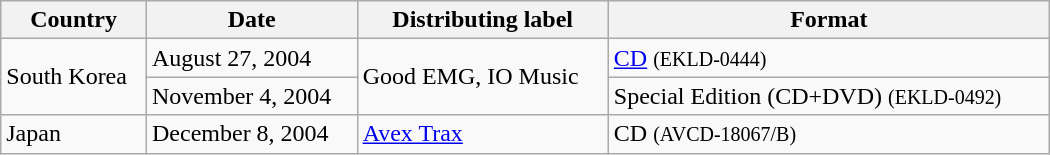<table class="wikitable" style="width:700px">
<tr>
<th>Country</th>
<th>Date</th>
<th>Distributing label</th>
<th>Format</th>
</tr>
<tr>
<td rowspan="2">South Korea</td>
<td>August 27, 2004</td>
<td rowspan="2">Good EMG, IO Music</td>
<td><a href='#'>CD</a> <small>(EKLD-0444)</small></td>
</tr>
<tr>
<td>November 4, 2004</td>
<td>Special Edition (CD+DVD) <small>(EKLD-0492)</small></td>
</tr>
<tr>
<td>Japan</td>
<td>December 8, 2004</td>
<td><a href='#'>Avex Trax</a></td>
<td>CD <small>(AVCD-18067/B)</small></td>
</tr>
</table>
